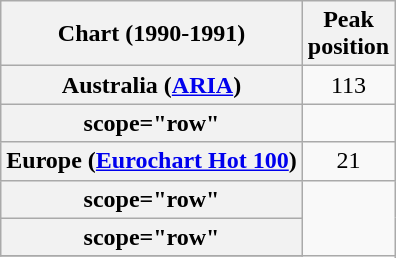<table class="wikitable sortable plainrowheaders">
<tr>
<th>Chart (1990-1991)</th>
<th>Peak<br>position</th>
</tr>
<tr>
<th scope="row">Australia (<a href='#'>ARIA</a>)</th>
<td align="center">113</td>
</tr>
<tr>
<th>scope="row"</th>
</tr>
<tr>
<th scope="row">Europe (<a href='#'>Eurochart Hot 100</a>)</th>
<td align="center">21</td>
</tr>
<tr>
<th>scope="row"</th>
</tr>
<tr>
<th>scope="row"</th>
</tr>
<tr>
</tr>
</table>
